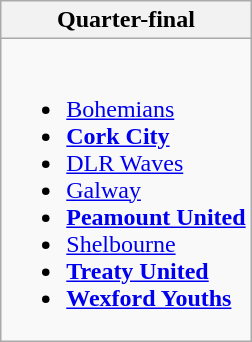<table class="wikitable">
<tr>
<th>Quarter-final</th>
</tr>
<tr>
<td valign="top"><br><ul><li><a href='#'>Bohemians</a></li><li><strong><a href='#'>Cork City</a></strong></li><li><a href='#'>DLR Waves</a></li><li><a href='#'>Galway</a></li><li><strong><a href='#'>Peamount United</a></strong></li><li><a href='#'>Shelbourne</a></li><li><strong><a href='#'>Treaty United</a></strong></li><li><strong><a href='#'>Wexford Youths</a></strong></li></ul></td>
</tr>
</table>
